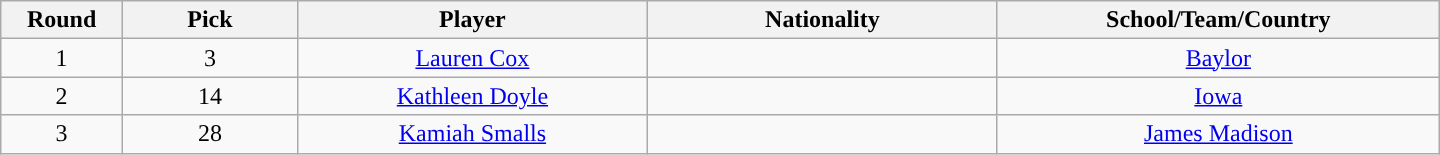<table class="wikitable" style="text-align:center; width:60em">
<tr>
<th width="2%">Round</th>
<th width="5%">Pick</th>
<th width="10%">Player</th>
<th width="10%">Nationality</th>
<th width="10%">School/Team/Country</th>
</tr>
<tr>
<td>1</td>
<td>3</td>
<td><a href='#'>Lauren Cox</a></td>
<td></td>
<td><a href='#'>Baylor</a></td>
</tr>
<tr>
<td>2</td>
<td>14</td>
<td><a href='#'>Kathleen Doyle</a></td>
<td></td>
<td><a href='#'>Iowa</a></td>
</tr>
<tr>
<td>3</td>
<td>28</td>
<td><a href='#'>Kamiah Smalls</a></td>
<td></td>
<td><a href='#'>James Madison</a></td>
</tr>
</table>
